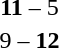<table style="text-align:center">
<tr>
<th width=200></th>
<th width=100></th>
<th width=200></th>
</tr>
<tr>
<td align=right><strong></strong></td>
<td><strong>11</strong> – 5</td>
<td align=left></td>
</tr>
<tr>
<td align=right></td>
<td>9 – <strong>12</strong></td>
<td align=left><strong></strong></td>
</tr>
</table>
